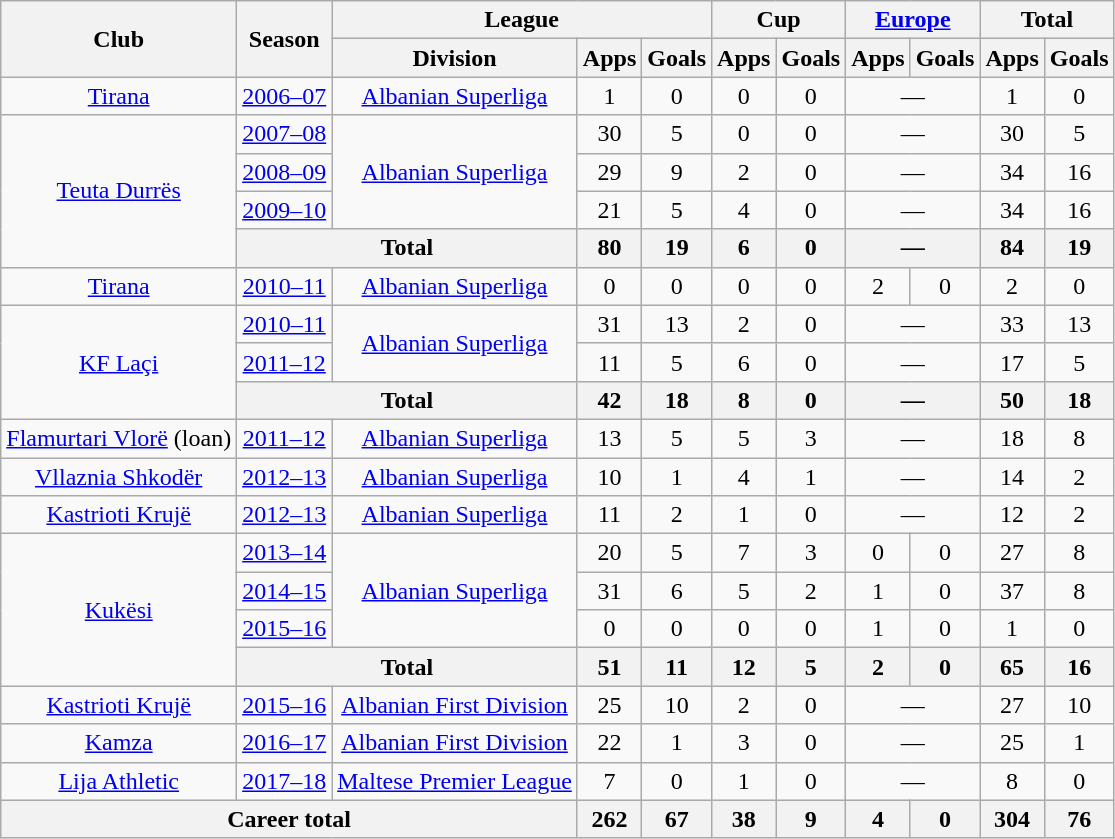<table class="wikitable" style="text-align:center">
<tr>
<th rowspan="2">Club</th>
<th rowspan="2">Season</th>
<th colspan="3">League</th>
<th colspan="2">Cup</th>
<th colspan="2"><a href='#'>Europe</a></th>
<th colspan="2">Total</th>
</tr>
<tr>
<th>Division</th>
<th>Apps</th>
<th>Goals</th>
<th>Apps</th>
<th>Goals</th>
<th>Apps</th>
<th>Goals</th>
<th>Apps</th>
<th>Goals</th>
</tr>
<tr>
<td rowspan="1"><a href='#'>Tirana</a></td>
<td><a href='#'>2006–07</a></td>
<td rowspan="1"><a href='#'>Albanian Superliga</a></td>
<td>1</td>
<td>0</td>
<td>0</td>
<td>0</td>
<td colspan="2">—</td>
<td>1</td>
<td>0</td>
</tr>
<tr>
<td rowspan="4"><a href='#'>Teuta Durrës</a></td>
<td><a href='#'>2007–08</a></td>
<td rowspan="3"><a href='#'>Albanian Superliga</a></td>
<td>30</td>
<td>5</td>
<td>0</td>
<td>0</td>
<td colspan="2">—</td>
<td>30</td>
<td>5</td>
</tr>
<tr>
<td><a href='#'>2008–09</a></td>
<td>29</td>
<td>9</td>
<td>2</td>
<td>0</td>
<td colspan="2">—</td>
<td>34</td>
<td>16</td>
</tr>
<tr>
<td><a href='#'>2009–10</a></td>
<td>21</td>
<td>5</td>
<td>4</td>
<td>0</td>
<td colspan="2">—</td>
<td>34</td>
<td>16</td>
</tr>
<tr>
<th colspan="2">Total</th>
<th>80</th>
<th>19</th>
<th>6</th>
<th>0</th>
<th colspan="2">—</th>
<th>84</th>
<th>19</th>
</tr>
<tr>
<td rowspan="1"><a href='#'>Tirana</a></td>
<td><a href='#'>2010–11</a></td>
<td rowspan="1"><a href='#'>Albanian Superliga</a></td>
<td>0</td>
<td>0</td>
<td>0</td>
<td>0</td>
<td>2</td>
<td>0</td>
<td>2</td>
<td>0</td>
</tr>
<tr>
<td rowspan="3"><a href='#'>KF Laçi</a></td>
<td><a href='#'>2010–11</a></td>
<td rowspan="2"><a href='#'>Albanian Superliga</a></td>
<td>31</td>
<td>13</td>
<td>2</td>
<td>0</td>
<td colspan="2">—</td>
<td>33</td>
<td>13</td>
</tr>
<tr>
<td><a href='#'>2011–12</a></td>
<td>11</td>
<td>5</td>
<td>6</td>
<td>0</td>
<td colspan="2">—</td>
<td>17</td>
<td>5</td>
</tr>
<tr>
<th colspan="2">Total</th>
<th>42</th>
<th>18</th>
<th>8</th>
<th>0</th>
<th colspan="2">—</th>
<th>50</th>
<th>18</th>
</tr>
<tr>
<td rowspan="1"><a href='#'>Flamurtari Vlorë</a> (loan)</td>
<td><a href='#'>2011–12</a></td>
<td rowspan="1"><a href='#'>Albanian Superliga</a></td>
<td>13</td>
<td>5</td>
<td>5</td>
<td>3</td>
<td colspan="2">—</td>
<td>18</td>
<td>8</td>
</tr>
<tr>
<td rowspan="1"><a href='#'>Vllaznia Shkodër</a></td>
<td><a href='#'>2012–13</a></td>
<td rowspan="1"><a href='#'>Albanian Superliga</a></td>
<td>10</td>
<td>1</td>
<td>4</td>
<td>1</td>
<td colspan="2">—</td>
<td>14</td>
<td>2</td>
</tr>
<tr>
<td rowspan="1"><a href='#'>Kastrioti Krujë</a></td>
<td><a href='#'>2012–13</a></td>
<td rowspan="1"><a href='#'>Albanian Superliga</a></td>
<td>11</td>
<td>2</td>
<td>1</td>
<td>0</td>
<td colspan="2">—</td>
<td>12</td>
<td>2</td>
</tr>
<tr>
<td rowspan="4"><a href='#'>Kukësi</a></td>
<td><a href='#'>2013–14</a></td>
<td rowspan="3"><a href='#'>Albanian Superliga</a></td>
<td>20</td>
<td>5</td>
<td>7</td>
<td>3</td>
<td>0</td>
<td>0</td>
<td>27</td>
<td>8</td>
</tr>
<tr>
<td><a href='#'>2014–15</a></td>
<td>31</td>
<td>6</td>
<td>5</td>
<td>2</td>
<td>1</td>
<td>0</td>
<td>37</td>
<td>8</td>
</tr>
<tr>
<td><a href='#'>2015–16</a></td>
<td>0</td>
<td>0</td>
<td>0</td>
<td>0</td>
<td>1</td>
<td>0</td>
<td>1</td>
<td>0</td>
</tr>
<tr>
<th colspan="2">Total</th>
<th>51</th>
<th>11</th>
<th>12</th>
<th>5</th>
<th>2</th>
<th>0</th>
<th>65</th>
<th>16</th>
</tr>
<tr>
<td rowspan="1"><a href='#'>Kastrioti Krujë</a></td>
<td><a href='#'>2015–16</a></td>
<td rowspan="1"><a href='#'>Albanian First Division</a></td>
<td>25</td>
<td>10</td>
<td>2</td>
<td>0</td>
<td colspan="2">—</td>
<td>27</td>
<td>10</td>
</tr>
<tr>
<td rowspan="1"><a href='#'>Kamza</a></td>
<td><a href='#'>2016–17</a></td>
<td rowspan="1"><a href='#'>Albanian First Division</a></td>
<td>22</td>
<td>1</td>
<td>3</td>
<td>0</td>
<td colspan="2">—</td>
<td>25</td>
<td>1</td>
</tr>
<tr>
<td rowspan="1"><a href='#'>Lija Athletic</a></td>
<td><a href='#'>2017–18</a></td>
<td rowspan="1"><a href='#'>Maltese Premier League</a></td>
<td>7</td>
<td>0</td>
<td>1</td>
<td>0</td>
<td colspan="2">—</td>
<td>8</td>
<td>0</td>
</tr>
<tr>
<th colspan="3">Career total</th>
<th>262</th>
<th>67</th>
<th>38</th>
<th>9</th>
<th>4</th>
<th>0</th>
<th>304</th>
<th>76</th>
</tr>
</table>
